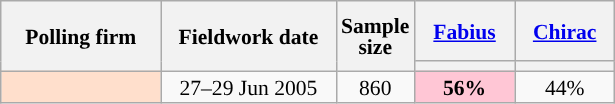<table class="wikitable sortable" style="text-align:center;font-size:90%;line-height:14px;">
<tr style="height:40px;">
<th style="width:100px;" rowspan="2">Polling firm</th>
<th style="width:110px;" rowspan="2">Fieldwork date</th>
<th style="width:35px;" rowspan="2">Sample<br>size</th>
<th class="unsortable" style="width:60px;"><a href='#'>Fabius</a><br></th>
<th class="unsortable" style="width:60px;"><a href='#'>Chirac</a><br></th>
</tr>
<tr>
<th style="background:"></th>
<th style="background:"></th>
</tr>
<tr>
<td style="background:#FFDFCC;"></td>
<td data-sort-value="2005-06-29">27–29 Jun 2005</td>
<td>860</td>
<td style="background:#FFC6D5;"><strong>56%</strong></td>
<td>44%</td>
</tr>
</table>
